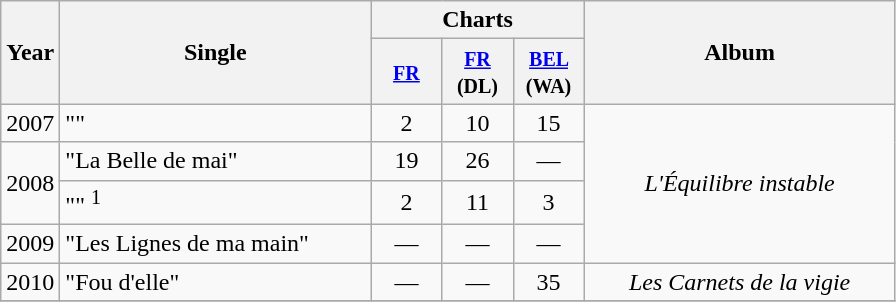<table class="wikitable">
<tr>
<th align="center" rowspan="2">Year</th>
<th align="center" rowspan="2" width="200">Single</th>
<th align="center" colspan="3">Charts</th>
<th align="center" rowspan="2" width="200">Album</th>
</tr>
<tr>
<th width="40"><small><a href='#'>FR</a></small></th>
<th width="40"><small><a href='#'>FR</a> (DL)</small></th>
<th width="40"><small><a href='#'>BEL</a> (WA)</small></th>
</tr>
<tr>
<td align="center" rowspan="1">2007</td>
<td>""</td>
<td align="center">2</td>
<td align="center">10</td>
<td align="center">15</td>
<td align="center" rowspan="4"><em>L'Équilibre instable</em></td>
</tr>
<tr>
<td align="center" rowspan="2">2008</td>
<td>"La Belle de mai"</td>
<td align="center">19</td>
<td align="center">26</td>
<td align="center">—</td>
</tr>
<tr>
<td>"" <sup>1</sup></td>
<td align="center">2</td>
<td align="center">11</td>
<td align="center">3</td>
</tr>
<tr>
<td align="center" rowspan="1">2009</td>
<td>"Les Lignes de ma main"</td>
<td align="center">—</td>
<td align="center">—</td>
<td align="center">—</td>
</tr>
<tr>
<td align="center" rowspan="1">2010</td>
<td>"Fou d'elle"</td>
<td align="center">—</td>
<td align="center">—</td>
<td align="center">35</td>
<td align="center" rowspan="1"><em>Les Carnets de la vigie</em></td>
</tr>
<tr>
</tr>
</table>
